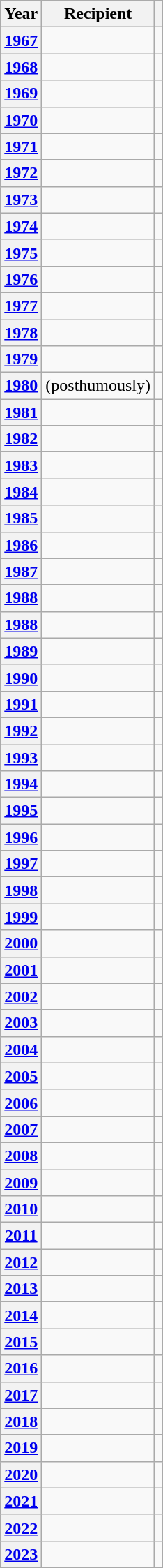<table class="wikitable sortable mw-collapsible">
<tr>
<th>Year</th>
<th>Recipient</th>
<th></th>
</tr>
<tr>
<th><a href='#'>1967</a></th>
<td></td>
<td></td>
</tr>
<tr>
<th><a href='#'>1968</a></th>
<td></td>
<td></td>
</tr>
<tr>
<th><a href='#'>1969</a></th>
<td></td>
<td></td>
</tr>
<tr>
<th><a href='#'>1970</a></th>
<td></td>
<td></td>
</tr>
<tr>
<th><a href='#'>1971</a></th>
<td></td>
<td></td>
</tr>
<tr>
<th><a href='#'>1972</a></th>
<td></td>
<td></td>
</tr>
<tr>
<th><a href='#'>1973</a></th>
<td></td>
<td></td>
</tr>
<tr>
<th><a href='#'>1974</a></th>
<td></td>
<td></td>
</tr>
<tr>
<th><a href='#'>1975</a></th>
<td></td>
<td></td>
</tr>
<tr>
<th><a href='#'>1976</a></th>
<td></td>
<td></td>
</tr>
<tr>
<th><a href='#'>1977</a></th>
<td></td>
<td></td>
</tr>
<tr>
<th><a href='#'>1978</a></th>
<td></td>
<td></td>
</tr>
<tr>
<th><a href='#'>1979</a></th>
<td></td>
<td></td>
</tr>
<tr>
<th><a href='#'>1980</a></th>
<td> (posthumously)</td>
<td></td>
</tr>
<tr>
<th><a href='#'>1981</a></th>
<td></td>
<td></td>
</tr>
<tr>
<th><a href='#'>1982</a></th>
<td></td>
<td></td>
</tr>
<tr>
<th><a href='#'>1983</a></th>
<td></td>
<td></td>
</tr>
<tr>
<th><a href='#'>1984</a></th>
<td></td>
<td></td>
</tr>
<tr>
<th><a href='#'>1985</a></th>
<td></td>
<td></td>
</tr>
<tr>
<th><a href='#'>1986</a></th>
<td></td>
<td></td>
</tr>
<tr>
<th><a href='#'>1987</a></th>
<td></td>
<td></td>
</tr>
<tr>
<th><a href='#'>1988</a></th>
<td></td>
<td></td>
</tr>
<tr>
<th><a href='#'>1988</a></th>
<td></td>
<td></td>
</tr>
<tr>
<th><a href='#'>1989</a></th>
<td></td>
<td></td>
</tr>
<tr>
<th><a href='#'>1990</a></th>
<td></td>
<td></td>
</tr>
<tr>
<th><a href='#'>1991</a></th>
<td></td>
<td></td>
</tr>
<tr>
<th><a href='#'>1992</a></th>
<td></td>
<td></td>
</tr>
<tr>
<th><a href='#'>1993</a></th>
<td></td>
<td></td>
</tr>
<tr>
<th><a href='#'>1994</a></th>
<td></td>
<td></td>
</tr>
<tr>
<th><a href='#'>1995</a></th>
<td></td>
<td></td>
</tr>
<tr>
<th><a href='#'>1996</a></th>
<td></td>
<td></td>
</tr>
<tr>
<th><a href='#'>1997</a></th>
<td></td>
<td></td>
</tr>
<tr>
<th><a href='#'>1998</a></th>
<td></td>
<td></td>
</tr>
<tr>
<th><a href='#'>1999</a></th>
<td></td>
<td></td>
</tr>
<tr>
<th><a href='#'>2000</a></th>
<td></td>
<td></td>
</tr>
<tr>
<th><a href='#'>2001</a></th>
<td></td>
<td></td>
</tr>
<tr>
<th><a href='#'>2002</a></th>
<td></td>
<td></td>
</tr>
<tr>
<th><a href='#'>2003</a></th>
<td></td>
<td></td>
</tr>
<tr>
<th><a href='#'>2004</a></th>
<td></td>
<td></td>
</tr>
<tr>
<th><a href='#'>2005</a></th>
<td></td>
<td></td>
</tr>
<tr>
<th><a href='#'>2006</a></th>
<td></td>
<td></td>
</tr>
<tr>
<th><a href='#'>2007</a></th>
<td></td>
<td></td>
</tr>
<tr>
<th><a href='#'>2008</a></th>
<td></td>
<td></td>
</tr>
<tr>
<th><a href='#'>2009</a></th>
<td></td>
<td></td>
</tr>
<tr>
<th><a href='#'>2010</a></th>
<td></td>
<td></td>
</tr>
<tr>
<th><a href='#'>2011</a></th>
<td></td>
<td></td>
</tr>
<tr>
<th><a href='#'>2012</a></th>
<td></td>
<td></td>
</tr>
<tr>
<th><a href='#'>2013</a></th>
<td></td>
<td></td>
</tr>
<tr>
<th><a href='#'>2014</a></th>
<td></td>
<td></td>
</tr>
<tr>
<th><a href='#'>2015</a></th>
<td></td>
<td></td>
</tr>
<tr>
<th><a href='#'>2016</a></th>
<td></td>
<td></td>
</tr>
<tr>
<th><a href='#'>2017</a></th>
<td></td>
<td></td>
</tr>
<tr>
<th><a href='#'>2018</a></th>
<td></td>
<td></td>
</tr>
<tr>
<th><a href='#'>2019</a></th>
<td></td>
<td></td>
</tr>
<tr>
<th><a href='#'>2020</a></th>
<td></td>
<td></td>
</tr>
<tr>
<th><a href='#'>2021</a></th>
<td></td>
<td></td>
</tr>
<tr>
<th><a href='#'>2022</a></th>
<td></td>
<td></td>
</tr>
<tr>
<th><a href='#'>2023</a></th>
<td></td>
<td></td>
</tr>
</table>
